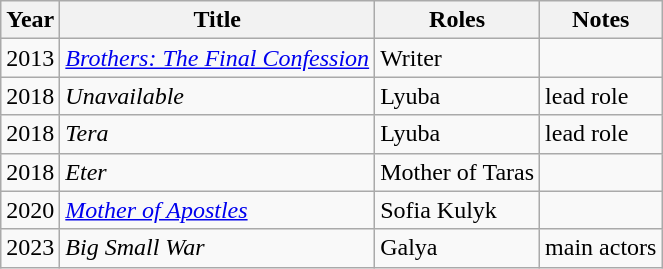<table class="wikitable">
<tr>
<th><strong>Year</strong></th>
<th>Title</th>
<th>Roles</th>
<th>Notes</th>
</tr>
<tr>
<td>2013</td>
<td><em><a href='#'>Brothers: The Final Confession</a></em></td>
<td>Writer</td>
<td></td>
</tr>
<tr>
<td>2018</td>
<td><em>Unavailable</em></td>
<td>Lyuba</td>
<td>lead role</td>
</tr>
<tr>
<td>2018</td>
<td><em>Tera</em></td>
<td>Lyuba</td>
<td>lead role</td>
</tr>
<tr>
<td>2018</td>
<td><em>Eter</em></td>
<td>Mother of Taras</td>
<td></td>
</tr>
<tr>
<td>2020</td>
<td><em><a href='#'>Mother of Apostles</a></em></td>
<td>Sofia Kulyk</td>
<td></td>
</tr>
<tr>
<td>2023</td>
<td><em>Big Small War</em></td>
<td>Galya</td>
<td>main actors</td>
</tr>
</table>
